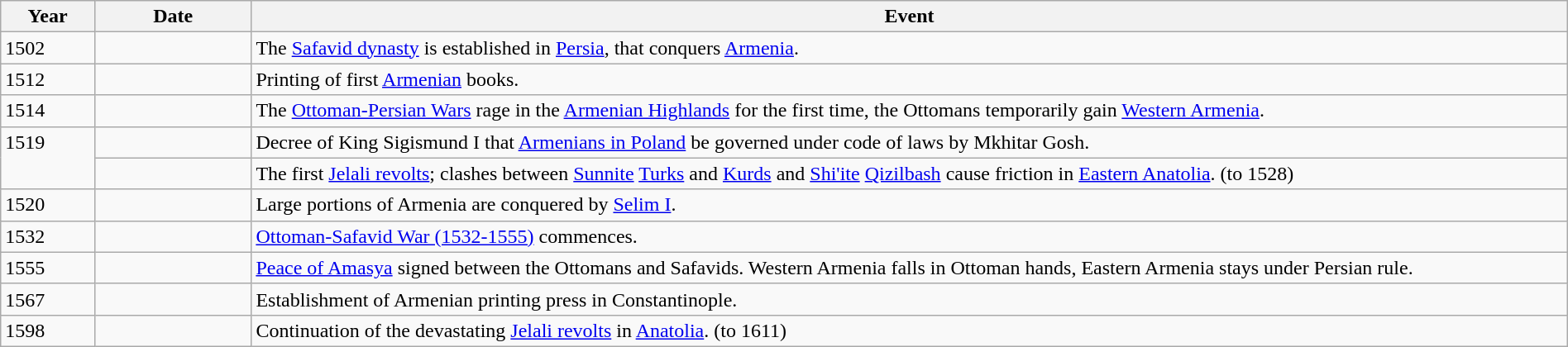<table class="wikitable" width="100%">
<tr>
<th style="width:6%">Year</th>
<th style="width:10%">Date</th>
<th>Event</th>
</tr>
<tr>
<td>1502</td>
<td></td>
<td>The <a href='#'>Safavid dynasty</a> is established in <a href='#'>Persia</a>, that conquers <a href='#'>Armenia</a>.</td>
</tr>
<tr>
<td>1512</td>
<td></td>
<td>Printing of first <a href='#'>Armenian</a> books.</td>
</tr>
<tr>
<td>1514</td>
<td></td>
<td>The <a href='#'>Ottoman-Persian Wars</a> rage in the <a href='#'>Armenian Highlands</a> for the first time, the Ottomans temporarily gain <a href='#'>Western Armenia</a>.</td>
</tr>
<tr>
<td rowspan="2" valign="top">1519</td>
<td></td>
<td>Decree of King Sigismund I that <a href='#'>Armenians in Poland</a> be governed under code of laws by Mkhitar Gosh.</td>
</tr>
<tr>
<td></td>
<td>The first <a href='#'>Jelali revolts</a>; clashes between <a href='#'>Sunnite</a> <a href='#'>Turks</a> and <a href='#'>Kurds</a> and <a href='#'>Shi'ite</a> <a href='#'>Qizilbash</a> cause friction in <a href='#'>Eastern Anatolia</a>. (to 1528)</td>
</tr>
<tr>
<td>1520</td>
<td></td>
<td>Large portions of Armenia are conquered by <a href='#'>Selim I</a>.</td>
</tr>
<tr>
<td>1532</td>
<td></td>
<td><a href='#'>Ottoman-Safavid War (1532-1555)</a> commences.</td>
</tr>
<tr>
<td>1555</td>
<td></td>
<td><a href='#'>Peace of Amasya</a> signed between the Ottomans and Safavids. Western Armenia falls in Ottoman hands, Eastern Armenia stays under Persian rule.</td>
</tr>
<tr>
<td>1567</td>
<td></td>
<td>Establishment of Armenian printing press in Constantinople.</td>
</tr>
<tr>
<td>1598</td>
<td></td>
<td>Continuation of the devastating <a href='#'>Jelali revolts</a> in <a href='#'>Anatolia</a>. (to 1611)</td>
</tr>
</table>
